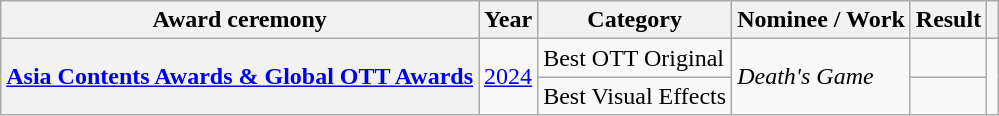<table class="wikitable plainrowheaders sortable">
<tr>
<th scope="col">Award ceremony</th>
<th scope="col">Year</th>
<th scope="col">Category</th>
<th scope="col">Nominee / Work</th>
<th scope="col">Result</th>
<th scope="col" class="unsortable"></th>
</tr>
<tr>
<th scope="row" rowspan="2"><a href='#'>Asia Contents Awards & Global OTT Awards</a></th>
<td rowspan="2" style="text-align:center"><a href='#'>2024</a></td>
<td>Best OTT Original</td>
<td rowspan="2"><em>Death's Game</em></td>
<td></td>
<td rowspan="2" style="text-align:center"></td>
</tr>
<tr>
<td>Best Visual Effects</td>
<td></td>
</tr>
</table>
